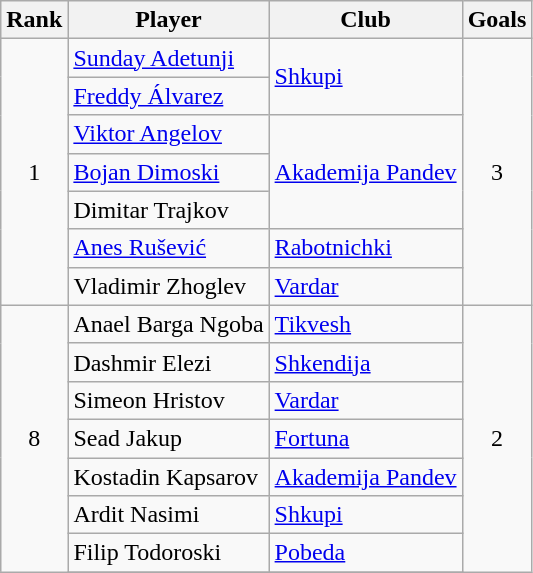<table class="wikitable" style="text-align:center">
<tr>
<th>Rank</th>
<th>Player</th>
<th>Club</th>
<th>Goals</th>
</tr>
<tr>
<td rowspan="7">1</td>
<td align="left"> <a href='#'>Sunday Adetunji</a></td>
<td rowspan="2" align="left"><a href='#'>Shkupi</a></td>
<td rowspan="7">3</td>
</tr>
<tr>
<td align="left"> <a href='#'>Freddy Álvarez</a></td>
</tr>
<tr>
<td align="left"> <a href='#'>Viktor Angelov</a></td>
<td rowspan="3" align="left"><a href='#'>Akademija Pandev</a></td>
</tr>
<tr>
<td align="left"> <a href='#'>Bojan Dimoski</a></td>
</tr>
<tr>
<td align="left"> Dimitar Trajkov</td>
</tr>
<tr>
<td align="left"> <a href='#'>Anes Rušević</a></td>
<td align="left"><a href='#'>Rabotnichki</a></td>
</tr>
<tr>
<td align="left"> Vladimir Zhoglev</td>
<td align="left"><a href='#'>Vardar</a></td>
</tr>
<tr>
<td rowspan="8">8</td>
<td align="left"> Anael Barga Ngoba</td>
<td align="left"><a href='#'>Tikvesh</a></td>
<td rowspan="8">2</td>
</tr>
<tr>
<td align="left"> Dashmir Elezi</td>
<td align="left"><a href='#'>Shkendija</a></td>
</tr>
<tr>
<td align="left"> Simeon Hristov</td>
<td align="left"><a href='#'>Vardar</a></td>
</tr>
<tr>
<td align="left"> Sead Jakup</td>
<td align="left"><a href='#'>Fortuna</a></td>
</tr>
<tr>
<td align="left"> Kostadin Kapsarov</td>
<td align="left"><a href='#'>Akademija Pandev</a></td>
</tr>
<tr>
<td align="left"> Ardit Nasimi</td>
<td align="left"><a href='#'>Shkupi</a></td>
</tr>
<tr>
<td align="left"> Filip Todoroski</td>
<td align="left"><a href='#'>Pobeda</a></td>
</tr>
<tr>
</tr>
</table>
